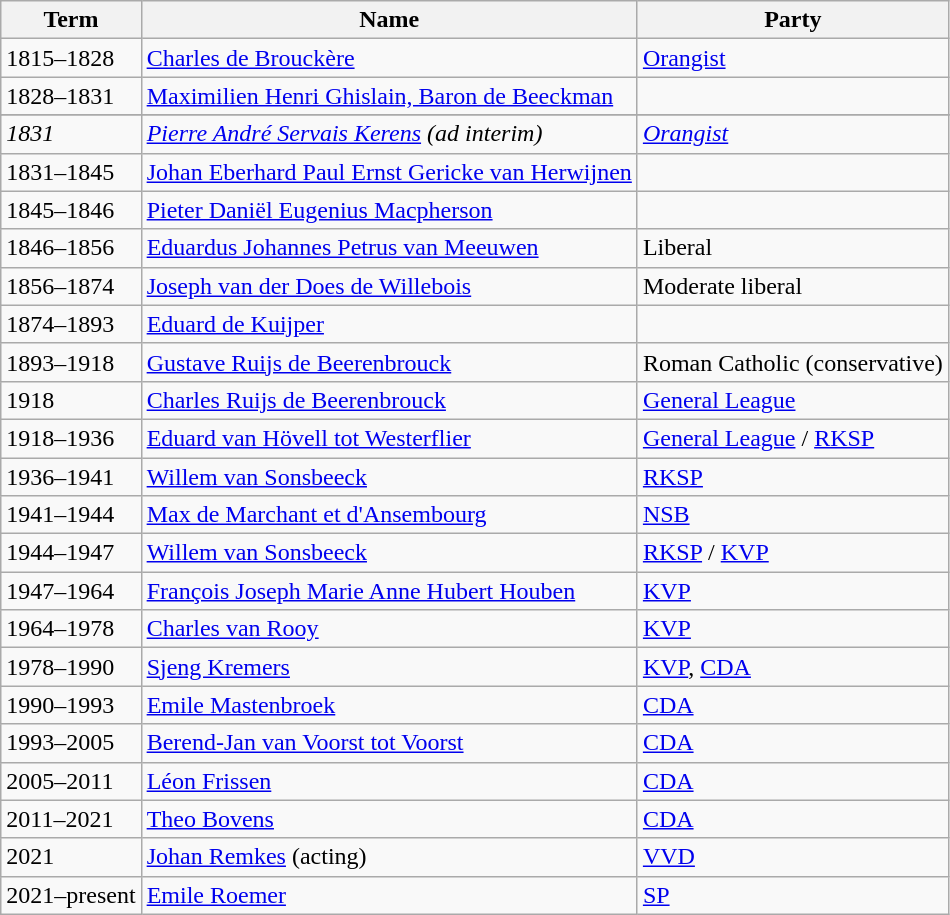<table class="wikitable sortable">
<tr>
<th>Term</th>
<th>Name</th>
<th>Party</th>
</tr>
<tr>
<td>1815–1828</td>
<td><a href='#'>Charles de Brouckère</a></td>
<td><a href='#'>Orangist</a></td>
</tr>
<tr>
<td>1828–1831</td>
<td><a href='#'>Maximilien Henri Ghislain, Baron de Beeckman</a></td>
<td></td>
</tr>
<tr>
</tr>
<tr>
<td><em>1831</em></td>
<td><em><a href='#'>Pierre André Servais Kerens</a> (ad interim)</em></td>
<td><em><a href='#'>Orangist</a></em></td>
</tr>
<tr>
<td>1831–1845</td>
<td><a href='#'>Johan Eberhard Paul Ernst Gericke van Herwijnen</a></td>
<td></td>
</tr>
<tr>
<td>1845–1846</td>
<td><a href='#'>Pieter Daniël Eugenius Macpherson</a></td>
<td></td>
</tr>
<tr>
<td>1846–1856</td>
<td><a href='#'>Eduardus Johannes Petrus van Meeuwen</a></td>
<td>Liberal</td>
</tr>
<tr>
<td>1856–1874</td>
<td><a href='#'>Joseph van der Does de Willebois</a></td>
<td>Moderate liberal</td>
</tr>
<tr>
<td>1874–1893</td>
<td><a href='#'>Eduard de Kuijper</a></td>
<td></td>
</tr>
<tr>
<td>1893–1918</td>
<td><a href='#'>Gustave Ruijs de Beerenbrouck</a></td>
<td>Roman Catholic (conservative)</td>
</tr>
<tr>
<td>1918</td>
<td><a href='#'>Charles Ruijs de Beerenbrouck</a></td>
<td><a href='#'>General League</a></td>
</tr>
<tr>
<td>1918–1936</td>
<td><a href='#'>Eduard van Hövell tot Westerflier</a></td>
<td><a href='#'>General League</a> / <a href='#'>RKSP</a></td>
</tr>
<tr>
<td>1936–1941</td>
<td><a href='#'>Willem van Sonsbeeck</a></td>
<td><a href='#'>RKSP</a></td>
</tr>
<tr>
<td>1941–1944</td>
<td><a href='#'>Max de Marchant et d'Ansembourg</a></td>
<td><a href='#'>NSB</a></td>
</tr>
<tr>
<td>1944–1947</td>
<td><a href='#'>Willem van Sonsbeeck</a></td>
<td><a href='#'>RKSP</a> / <a href='#'>KVP</a></td>
</tr>
<tr>
<td>1947–1964</td>
<td><a href='#'>François Joseph Marie Anne Hubert Houben</a></td>
<td><a href='#'>KVP</a></td>
</tr>
<tr>
<td>1964–1978</td>
<td><a href='#'>Charles van Rooy</a></td>
<td><a href='#'>KVP</a></td>
</tr>
<tr>
<td>1978–1990</td>
<td><a href='#'>Sjeng Kremers</a></td>
<td><a href='#'>KVP</a>, <a href='#'>CDA</a></td>
</tr>
<tr>
<td>1990–1993</td>
<td><a href='#'>Emile Mastenbroek</a></td>
<td><a href='#'>CDA</a></td>
</tr>
<tr>
<td>1993–2005</td>
<td><a href='#'>Berend-Jan van Voorst tot Voorst</a></td>
<td><a href='#'>CDA</a></td>
</tr>
<tr>
<td>2005–2011</td>
<td><a href='#'>Léon Frissen</a></td>
<td><a href='#'>CDA</a></td>
</tr>
<tr>
<td>2011–2021</td>
<td><a href='#'>Theo Bovens</a></td>
<td><a href='#'>CDA</a></td>
</tr>
<tr>
<td>2021</td>
<td><a href='#'>Johan Remkes</a> (acting)</td>
<td><a href='#'>VVD</a></td>
</tr>
<tr>
<td>2021–present</td>
<td><a href='#'>Emile Roemer</a></td>
<td><a href='#'>SP</a></td>
</tr>
</table>
